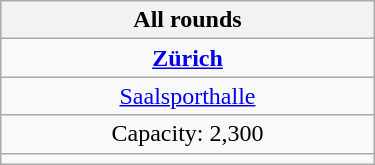<table class=wikitable style=text-align:center width=250>
<tr>
<th>All rounds</th>
</tr>
<tr>
<td><strong> <a href='#'>Zürich</a></strong></td>
</tr>
<tr>
<td><a href='#'>Saalsporthalle</a></td>
</tr>
<tr>
<td>Capacity: 2,300</td>
</tr>
<tr>
<td></td>
</tr>
</table>
